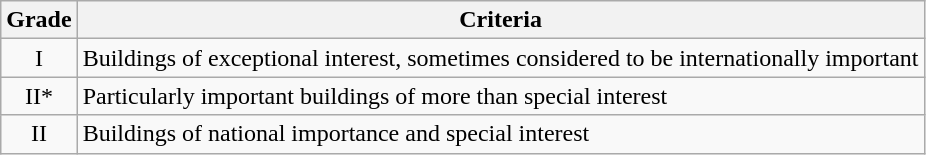<table class="wikitable">
<tr>
<th>Grade</th>
<th>Criteria</th>
</tr>
<tr>
<td align="center" >I</td>
<td>Buildings of exceptional interest, sometimes considered to be internationally important</td>
</tr>
<tr>
<td align="center" >II*</td>
<td>Particularly important buildings of more than special interest</td>
</tr>
<tr>
<td align="center" >II</td>
<td>Buildings of national importance and special interest</td>
</tr>
</table>
